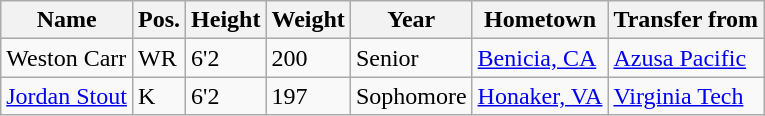<table class="wikitable sortable">
<tr>
<th>Name</th>
<th>Pos.</th>
<th>Height</th>
<th>Weight</th>
<th>Year</th>
<th>Hometown</th>
<th class="unsortable">Transfer from</th>
</tr>
<tr>
<td>Weston Carr</td>
<td>WR</td>
<td>6'2</td>
<td>200</td>
<td>Senior </td>
<td><a href='#'>Benicia, CA</a></td>
<td><a href='#'>Azusa Pacific</a></td>
</tr>
<tr>
<td><a href='#'>Jordan Stout</a></td>
<td>K</td>
<td>6'2</td>
<td>197</td>
<td>Sophomore </td>
<td><a href='#'>Honaker, VA</a></td>
<td><a href='#'>Virginia Tech</a></td>
</tr>
</table>
